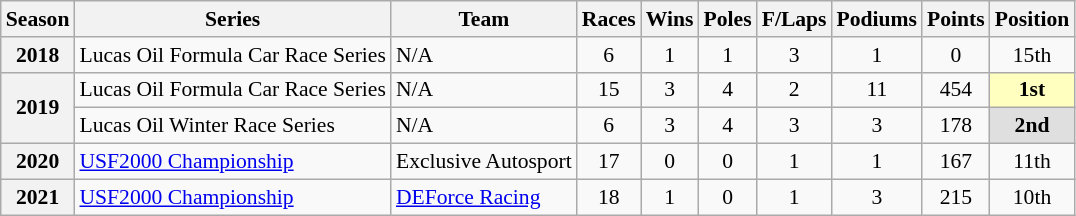<table class="wikitable" style="font-size: 90%; text-align:center">
<tr>
<th>Season</th>
<th>Series</th>
<th>Team</th>
<th>Races</th>
<th>Wins</th>
<th><strong>Poles</strong></th>
<th>F/Laps</th>
<th>Podiums</th>
<th>Points</th>
<th>Position</th>
</tr>
<tr>
<th>2018</th>
<td align="left">Lucas Oil Formula Car Race Series</td>
<td align="left">N/A</td>
<td>6</td>
<td>1</td>
<td>1</td>
<td>3</td>
<td>1</td>
<td>0</td>
<td>15th</td>
</tr>
<tr>
<th rowspan="2">2019</th>
<td align="left">Lucas Oil Formula Car Race Series</td>
<td align="left">N/A</td>
<td>15</td>
<td>3</td>
<td>4</td>
<td>2</td>
<td>11</td>
<td>454</td>
<td style="background:#FFFFBF;"><strong>1st</strong></td>
</tr>
<tr>
<td align="left">Lucas Oil Winter Race Series</td>
<td align="left">N/A</td>
<td>6</td>
<td>3</td>
<td>4</td>
<td>3</td>
<td>3</td>
<td>178</td>
<td style="background:#DFDFDF;"><strong>2nd</strong></td>
</tr>
<tr>
<th>2020</th>
<td align="left"><a href='#'>USF2000 Championship</a></td>
<td rowspan="1" align="left">Exclusive Autosport</td>
<td>17</td>
<td>0</td>
<td>0</td>
<td>1</td>
<td>1</td>
<td>167</td>
<td>11th</td>
</tr>
<tr>
<th rowspan="1">2021</th>
<td align="left"><a href='#'>USF2000 Championship</a></td>
<td align="left"><a href='#'>DEForce Racing</a></td>
<td>18</td>
<td>1</td>
<td>0</td>
<td>1</td>
<td>3</td>
<td>215</td>
<td>10th</td>
</tr>
</table>
